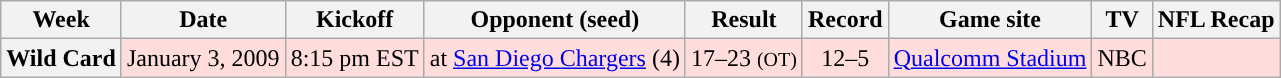<table class="wikitable" style="text-align:center;">
<tr>
<th>Week</th>
<th>Date</th>
<th>Kickoff</th>
<th>Opponent (seed)</th>
<th>Result</th>
<th>Record</th>
<th>Game site</th>
<th>TV</th>
<th>NFL Recap</th>
</tr>
<tr style="text-align:center; background:#fdd;">
<th>Wild Card</th>
<td>January 3, 2009</td>
<td>8:15 pm EST</td>
<td>at <a href='#'>San Diego Chargers</a> (4)</td>
<td>17–23 <small>(OT)</small></td>
<td>12–5</td>
<td><a href='#'>Qualcomm Stadium</a></td>
<td>NBC</td>
<td></td>
</tr>
</table>
